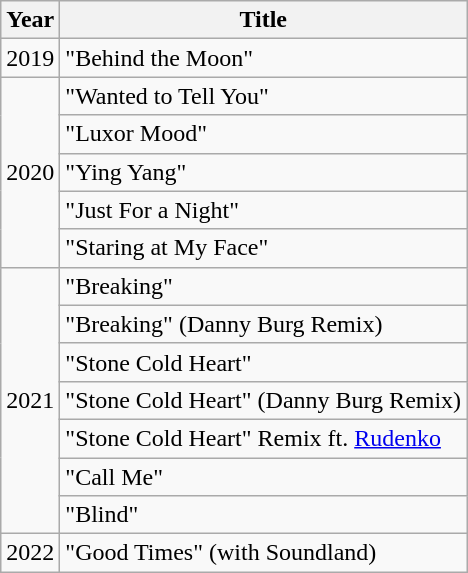<table class="wikitable">
<tr>
<th>Year</th>
<th>Title</th>
</tr>
<tr>
<td>2019</td>
<td>"Behind the Moon"</td>
</tr>
<tr>
<td rowspan="5">2020</td>
<td>"Wanted to Tell You"</td>
</tr>
<tr>
<td>"Luxor Mood"</td>
</tr>
<tr>
<td>"Ying Yang"</td>
</tr>
<tr>
<td>"Just For a Night"</td>
</tr>
<tr>
<td>"Staring at My Face"</td>
</tr>
<tr>
<td rowspan="7">2021</td>
<td>"Breaking"</td>
</tr>
<tr>
<td>"Breaking" (Danny Burg Remix)</td>
</tr>
<tr>
<td>"Stone Cold Heart"</td>
</tr>
<tr>
<td>"Stone Cold Heart" (Danny Burg Remix)</td>
</tr>
<tr>
<td>"Stone Cold Heart" Remix ft. <a href='#'>Rudenko</a></td>
</tr>
<tr>
<td>"Call Me"</td>
</tr>
<tr>
<td>"Blind"</td>
</tr>
<tr>
<td>2022</td>
<td>"Good Times" (with Soundland)</td>
</tr>
</table>
